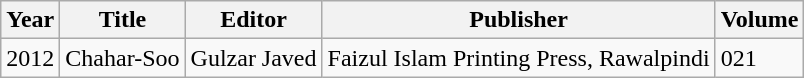<table class="wikitable sortable">
<tr>
<th>Year</th>
<th>Title</th>
<th>Editor</th>
<th>Publisher</th>
<th>Volume</th>
</tr>
<tr>
<td>2012</td>
<td>Chahar-Soo</td>
<td>Gulzar Javed</td>
<td>Faizul Islam Printing Press, Rawalpindi</td>
<td>021</td>
</tr>
</table>
